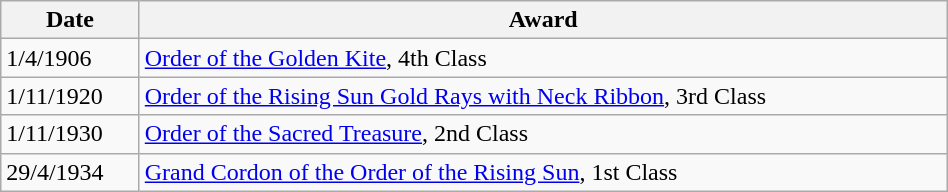<table class="wikitable" width="50%">
<tr>
<th>Date</th>
<th>Award</th>
</tr>
<tr>
<td>1/4/1906</td>
<td> <a href='#'>Order of the Golden Kite</a>, 4th Class</td>
</tr>
<tr>
<td>1/11/1920</td>
<td> <a href='#'>Order of the Rising Sun Gold Rays with Neck Ribbon</a>, 3rd Class</td>
</tr>
<tr>
<td>1/11/1930</td>
<td>  <a href='#'>Order of the Sacred Treasure</a>, 2nd Class</td>
</tr>
<tr>
<td>29/4/1934</td>
<td> <a href='#'>Grand Cordon of the Order of the Rising Sun</a>,  1st Class</td>
</tr>
</table>
